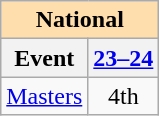<table class="wikitable" style="text-align:center">
<tr>
<th colspan="2" style="background-color: #ffdead; " align="center">National</th>
</tr>
<tr>
<th>Event</th>
<th><a href='#'>23–24</a></th>
</tr>
<tr>
<td align=left><a href='#'>Masters</a></td>
<td>4th</td>
</tr>
</table>
